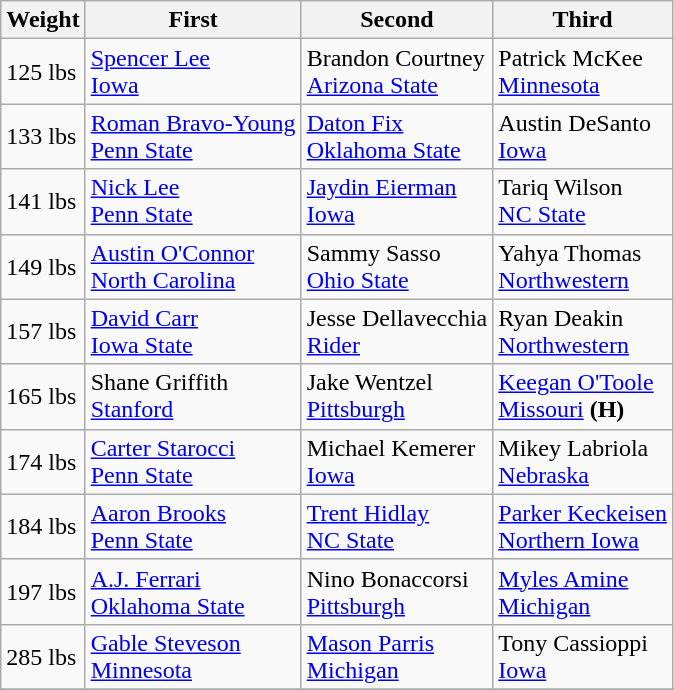<table class=wikitable>
<tr>
<th>Weight</th>
<th>First</th>
<th>Second</th>
<th>Third</th>
</tr>
<tr>
<td rowspan=1>125 lbs</td>
<td rowspan=1><small></small> <a href='#'>Spencer Lee</a><br><a href='#'>Iowa</a></td>
<td rowspan=1><small></small> Brandon Courtney<br><a href='#'>Arizona State</a></td>
<td><small></small> Patrick McKee<br><a href='#'>Minnesota</a></td>
</tr>
<tr>
<td rowspan=1>133 lbs</td>
<td rowspan=1><small></small> <a href='#'>Roman Bravo-Young</a><br><a href='#'>Penn State</a></td>
<td rowspan=1><small></small> <a href='#'>Daton Fix</a><br><a href='#'>Oklahoma State</a></td>
<td><small></small> Austin DeSanto<br><a href='#'>Iowa</a></td>
</tr>
<tr>
<td rowspan=1>141 lbs</td>
<td rowspan=1><small></small> <a href='#'>Nick Lee</a><br><a href='#'>Penn State</a></td>
<td rowspan=1><small></small>  <a href='#'>Jaydin Eierman</a><br><a href='#'>Iowa</a></td>
<td><small></small> Tariq Wilson<br><a href='#'>NC State</a></td>
</tr>
<tr>
<td rowspan=1>149 lbs</td>
<td rowspan=1><small></small> <a href='#'>Austin O'Connor</a><br><a href='#'>North Carolina</a></td>
<td rowspan=1><small></small> Sammy Sasso<br><a href='#'>Ohio State</a></td>
<td><small></small> Yahya Thomas<br><a href='#'>Northwestern</a></td>
</tr>
<tr>
<td rowspan=1>157 lbs</td>
<td rowspan=1><small></small> <a href='#'>David Carr</a><br><a href='#'>Iowa State</a></td>
<td rowspan=1><small></small> Jesse Dellavecchia<br><a href='#'>Rider</a></td>
<td><small></small> Ryan Deakin<br><a href='#'>Northwestern</a></td>
</tr>
<tr>
<td rowspan=1>165 lbs</td>
<td rowspan=1><small></small> Shane Griffith<br><a href='#'>Stanford</a></td>
<td rowspan=1><small></small> Jake Wentzel<br><a href='#'>Pittsburgh</a></td>
<td><small></small> <a href='#'>Keegan O'Toole</a><br><a href='#'>Missouri</a> <strong>(H)</strong></td>
</tr>
<tr>
<td rowspan=1>174 lbs</td>
<td rowspan=1><small></small> <a href='#'>Carter Starocci</a><br><a href='#'>Penn State</a></td>
<td rowspan=1><small></small> Michael Kemerer<br><a href='#'>Iowa</a></td>
<td><small></small> Mikey Labriola<br><a href='#'>Nebraska</a></td>
</tr>
<tr>
<td rowspan=1>184 lbs</td>
<td rowspan=1><small></small> <a href='#'>Aaron Brooks</a><br><a href='#'>Penn State</a></td>
<td rowspan=1><small></small> <a href='#'>Trent Hidlay</a> <br><a href='#'>NC State</a></td>
<td><small></small> <a href='#'>Parker Keckeisen</a><br><a href='#'>Northern Iowa</a></td>
</tr>
<tr>
<td rowspan=1>197 lbs</td>
<td rowspan=1><small></small> <a href='#'>A.J. Ferrari</a><br><a href='#'>Oklahoma State</a></td>
<td rowspan=1><small></small> Nino Bonaccorsi<br><a href='#'>Pittsburgh</a></td>
<td><small></small> <a href='#'>Myles Amine</a><br><a href='#'>Michigan</a></td>
</tr>
<tr>
<td rowspan=1>285 lbs</td>
<td rowspan=1><small></small> <a href='#'>Gable Steveson</a><br><a href='#'>Minnesota</a></td>
<td rowspan=1><small></small> <a href='#'>Mason Parris</a><br><a href='#'>Michigan</a></td>
<td><small></small> Tony Cassioppi<br><a href='#'>Iowa</a></td>
</tr>
<tr>
</tr>
</table>
